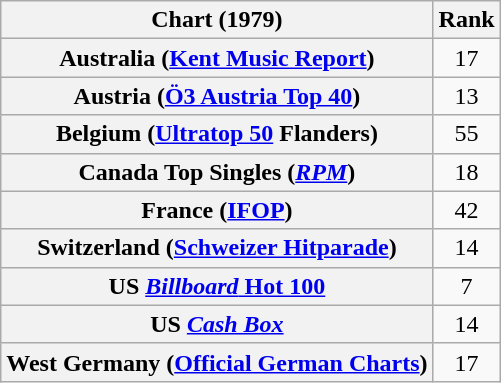<table class="wikitable sortable plainrowheaders" style="text-align:center">
<tr>
<th>Chart (1979)</th>
<th>Rank</th>
</tr>
<tr>
<th scope="row">Australia (<a href='#'>Kent Music Report</a>)</th>
<td>17</td>
</tr>
<tr>
<th scope="row">Austria (<a href='#'>Ö3 Austria Top 40</a>)</th>
<td>13</td>
</tr>
<tr>
<th scope="row">Belgium (<a href='#'>Ultratop 50</a> Flanders)</th>
<td>55</td>
</tr>
<tr>
<th scope="row">Canada Top Singles (<em><a href='#'>RPM</a></em>)</th>
<td>18</td>
</tr>
<tr>
<th scope="row">France (<a href='#'>IFOP</a>)</th>
<td>42</td>
</tr>
<tr>
<th scope="row">Switzerland (<a href='#'>Schweizer Hitparade</a>)</th>
<td>14</td>
</tr>
<tr>
<th scope="row">US <a href='#'><em>Billboard</em> Hot 100</a></th>
<td>7</td>
</tr>
<tr>
<th scope="row">US <em><a href='#'>Cash Box</a></em></th>
<td>14</td>
</tr>
<tr>
<th scope="row">West Germany (<a href='#'>Official German Charts</a>)</th>
<td>17</td>
</tr>
</table>
